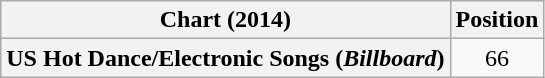<table class="wikitable plainrowheaders " style="text-align:center;">
<tr>
<th scope="col">Chart (2014)</th>
<th scope="col">Position</th>
</tr>
<tr>
<th scope="row">US Hot Dance/Electronic Songs (<em>Billboard</em>)</th>
<td>66</td>
</tr>
</table>
